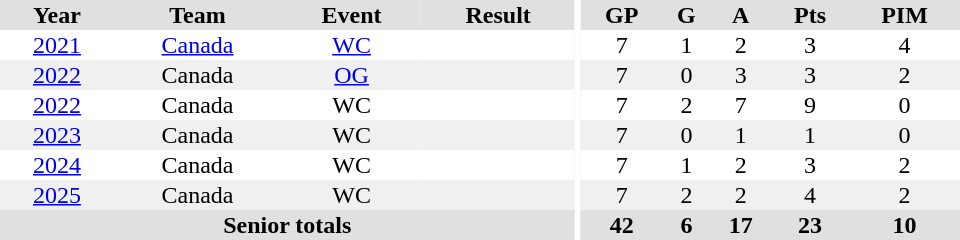<table border="0" cellpadding="1" cellspacing="0" ID="Table3" style="text-align:center; width:40em">
<tr ALIGN="center" bgcolor="#e0e0e0">
<th>Year</th>
<th>Team</th>
<th>Event</th>
<th>Result</th>
<th rowspan="99" bgcolor="#ffffff"></th>
<th>GP</th>
<th>G</th>
<th>A</th>
<th>Pts</th>
<th>PIM</th>
</tr>
<tr>
<td><a href='#'>2021</a></td>
<td><a href='#'>Canada</a></td>
<td><a href='#'>WC</a></td>
<td></td>
<td>7</td>
<td>1</td>
<td>2</td>
<td>3</td>
<td>4</td>
</tr>
<tr bgcolor="#f0f0f0">
<td><a href='#'>2022</a></td>
<td>Canada</td>
<td><a href='#'>OG</a></td>
<td></td>
<td>7</td>
<td>0</td>
<td>3</td>
<td>3</td>
<td>2</td>
</tr>
<tr>
<td><a href='#'>2022</a></td>
<td>Canada</td>
<td>WC</td>
<td></td>
<td>7</td>
<td>2</td>
<td>7</td>
<td>9</td>
<td>0</td>
</tr>
<tr bgcolor="#f0f0f0">
<td><a href='#'>2023</a></td>
<td>Canada</td>
<td>WC</td>
<td></td>
<td>7</td>
<td>0</td>
<td>1</td>
<td>1</td>
<td>0</td>
</tr>
<tr>
<td><a href='#'>2024</a></td>
<td>Canada</td>
<td>WC</td>
<td></td>
<td>7</td>
<td>1</td>
<td>2</td>
<td>3</td>
<td>2</td>
</tr>
<tr bgcolor="#f0f0f0">
<td><a href='#'>2025</a></td>
<td>Canada</td>
<td>WC</td>
<td></td>
<td>7</td>
<td>2</td>
<td>2</td>
<td>4</td>
<td>2</td>
</tr>
<tr bgcolor="#e0e0e0">
<th colspan="4">Senior totals</th>
<th>42</th>
<th>6</th>
<th>17</th>
<th>23</th>
<th>10</th>
</tr>
</table>
